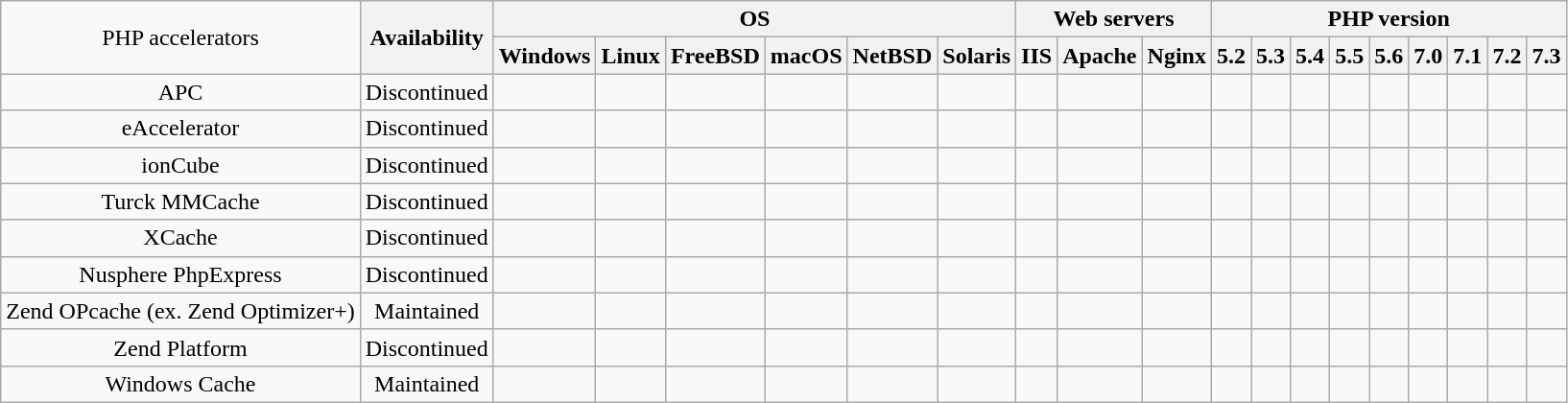<table class="wikitable sortable" style="text-align:center">
<tr>
<td border="0" rowspan="2">PHP accelerators</td>
<th rowspan="2">Availability</th>
<th colspan="6">OS</th>
<th colspan="3">Web servers</th>
<th colspan="9">PHP version</th>
</tr>
<tr>
<th>Windows</th>
<th>Linux</th>
<th>FreeBSD</th>
<th>macOS</th>
<th>NetBSD</th>
<th>Solaris</th>
<th>IIS</th>
<th>Apache</th>
<th>Nginx</th>
<th>5.2</th>
<th>5.3</th>
<th>5.4</th>
<th>5.5</th>
<th>5.6</th>
<th>7.0</th>
<th>7.1</th>
<th>7.2</th>
<th>7.3</th>
</tr>
<tr>
<td>APC</td>
<td>Discontinued</td>
<td></td>
<td></td>
<td></td>
<td></td>
<td></td>
<td></td>
<td></td>
<td></td>
<td></td>
<td></td>
<td></td>
<td></td>
<td></td>
<td></td>
<td></td>
<td></td>
<td></td>
<td></td>
</tr>
<tr>
<td>eAccelerator</td>
<td>Discontinued</td>
<td></td>
<td></td>
<td></td>
<td></td>
<td></td>
<td></td>
<td></td>
<td></td>
<td></td>
<td></td>
<td></td>
<td></td>
<td></td>
<td></td>
<td></td>
<td></td>
<td></td>
<td></td>
</tr>
<tr>
<td>ionCube</td>
<td>Discontinued</td>
<td></td>
<td></td>
<td></td>
<td></td>
<td></td>
<td></td>
<td></td>
<td></td>
<td></td>
<td></td>
<td></td>
<td></td>
<td></td>
<td></td>
<td></td>
<td></td>
<td></td>
<td></td>
</tr>
<tr>
<td>Turck MMCache</td>
<td>Discontinued</td>
<td></td>
<td></td>
<td></td>
<td></td>
<td></td>
<td></td>
<td></td>
<td></td>
<td></td>
<td></td>
<td></td>
<td></td>
<td></td>
<td></td>
<td></td>
<td></td>
<td></td>
<td></td>
</tr>
<tr>
<td>XCache</td>
<td>Discontinued</td>
<td></td>
<td></td>
<td></td>
<td></td>
<td></td>
<td></td>
<td></td>
<td></td>
<td></td>
<td></td>
<td></td>
<td></td>
<td></td>
<td></td>
<td></td>
<td></td>
<td></td>
<td></td>
</tr>
<tr>
<td>Nusphere PhpExpress</td>
<td>Discontinued</td>
<td></td>
<td></td>
<td></td>
<td></td>
<td></td>
<td></td>
<td></td>
<td></td>
<td></td>
<td></td>
<td></td>
<td></td>
<td></td>
<td></td>
<td></td>
<td></td>
<td></td>
<td></td>
</tr>
<tr>
<td>Zend OPcache (ex. Zend Optimizer+)</td>
<td>Maintained</td>
<td></td>
<td></td>
<td></td>
<td></td>
<td></td>
<td></td>
<td></td>
<td></td>
<td></td>
<td></td>
<td></td>
<td></td>
<td></td>
<td></td>
<td></td>
<td></td>
<td></td>
<td></td>
</tr>
<tr>
<td>Zend Platform </td>
<td>Discontinued</td>
<td></td>
<td></td>
<td></td>
<td></td>
<td></td>
<td></td>
<td></td>
<td></td>
<td></td>
<td></td>
<td></td>
<td></td>
<td></td>
<td></td>
<td></td>
<td></td>
<td></td>
<td></td>
</tr>
<tr>
<td>Windows Cache</td>
<td>Maintained</td>
<td></td>
<td></td>
<td></td>
<td></td>
<td></td>
<td></td>
<td></td>
<td></td>
<td></td>
<td></td>
<td></td>
<td></td>
<td></td>
<td></td>
<td></td>
<td></td>
<td></td>
<td></td>
</tr>
</table>
